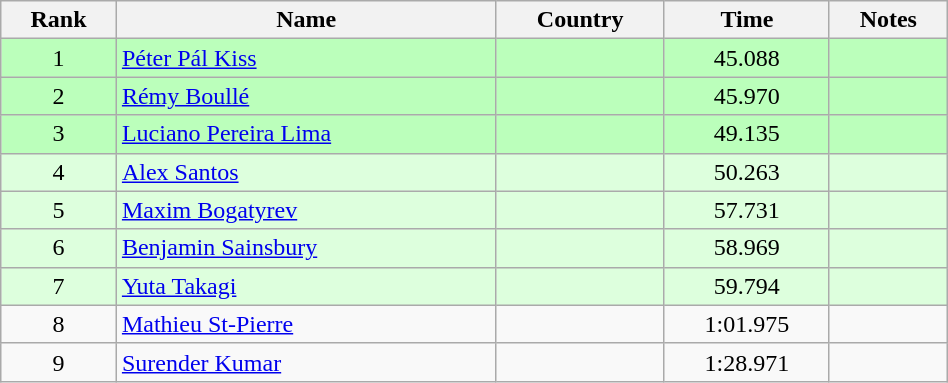<table class="wikitable" style="text-align:center;width: 50%">
<tr>
<th>Rank</th>
<th>Name</th>
<th>Country</th>
<th>Time</th>
<th>Notes</th>
</tr>
<tr bgcolor=bbffbb>
<td>1</td>
<td align="left"><a href='#'>Péter Pál Kiss</a></td>
<td align="left"></td>
<td>45.088</td>
<td></td>
</tr>
<tr bgcolor=bbffbb>
<td>2</td>
<td align="left"><a href='#'>Rémy Boullé</a></td>
<td align="left"></td>
<td>45.970</td>
<td></td>
</tr>
<tr bgcolor=bbffbb>
<td>3</td>
<td align="left"><a href='#'>Luciano Pereira Lima</a></td>
<td align="left"></td>
<td>49.135</td>
<td></td>
</tr>
<tr bgcolor=ddffdd>
<td>4</td>
<td align="left"><a href='#'>Alex Santos</a></td>
<td align="left"></td>
<td>50.263</td>
<td></td>
</tr>
<tr bgcolor=ddffdd>
<td>5</td>
<td align="left"><a href='#'>Maxim Bogatyrev</a></td>
<td align="left"></td>
<td>57.731</td>
<td></td>
</tr>
<tr bgcolor=ddffdd>
<td>6</td>
<td align="left"><a href='#'>Benjamin Sainsbury</a></td>
<td align="left"></td>
<td>58.969</td>
<td></td>
</tr>
<tr bgcolor=ddffdd>
<td>7</td>
<td align="left"><a href='#'>Yuta Takagi</a></td>
<td align="left"></td>
<td>59.794</td>
<td></td>
</tr>
<tr>
<td>8</td>
<td align="left"><a href='#'>Mathieu St-Pierre</a></td>
<td align="left"></td>
<td>1:01.975</td>
<td></td>
</tr>
<tr>
<td>9</td>
<td align="left"><a href='#'>Surender Kumar</a></td>
<td align="left"></td>
<td>1:28.971</td>
<td></td>
</tr>
</table>
